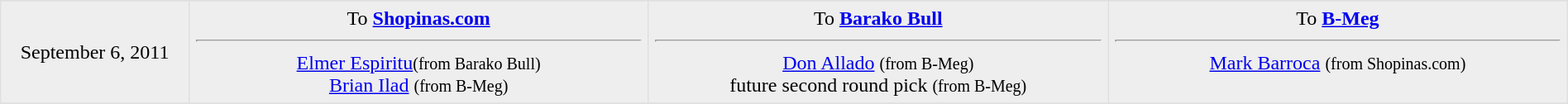<table border=1 style="border-collapse:collapse; text-align: center; width: 100%" bordercolor="#DFDFDF"  cellpadding="5">
<tr>
</tr>
<tr bgcolor="eeeeee">
<td style="width:12%">September 6, 2011</td>
<td style="width:29.3%" valign="top">To <strong><a href='#'>Shopinas.com</a></strong><hr><a href='#'>Elmer Espiritu</a><small>(from Barako Bull)</small> <br><a href='#'>Brian Ilad</a> <small>(from B-Meg)</small></td>
<td style="width:29.3%" valign="top">To <strong><a href='#'>Barako Bull</a></strong><hr><a href='#'>Don Allado</a> <small>(from B-Meg)</small><br>future second round pick <small>(from B-Meg)</small></td>
<td style="width:29.3%" valign="top">To <strong><a href='#'>B-Meg</a></strong><hr><a href='#'>Mark Barroca</a> <small>(from Shopinas.com)</small></td>
</tr>
<tr>
</tr>
</table>
